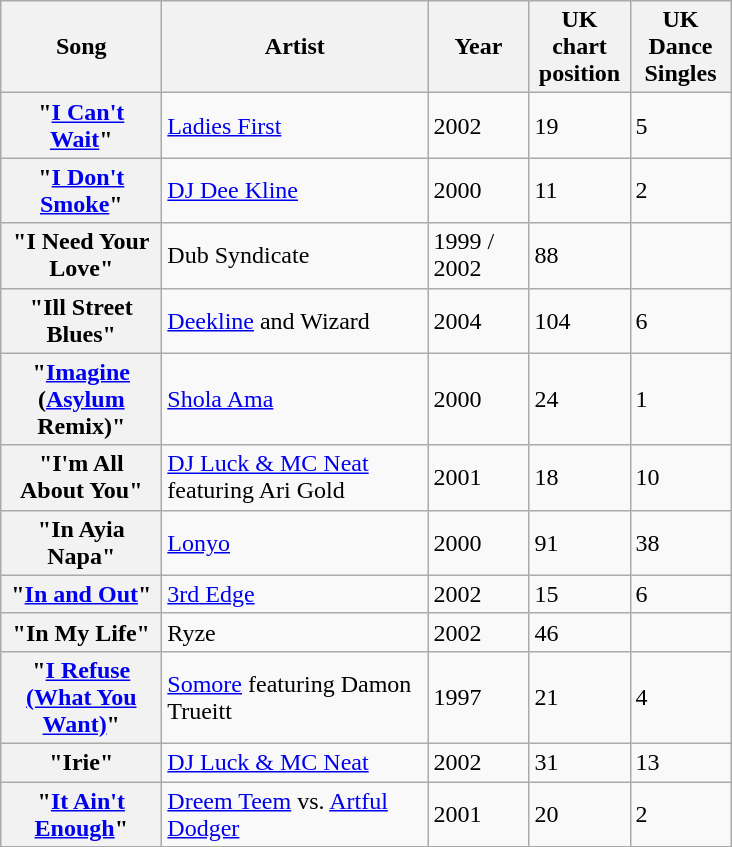<table class="wikitable plainrowheaders">
<tr>
<th scope="col" style="width:100px;">Song</th>
<th scope="col" style="width:170px;">Artist</th>
<th scope="col" style="width:60px;">Year</th>
<th scope="col" style="width:60px;">UK chart position</th>
<th scope="col" style="width:60px;">UK Dance Singles</th>
</tr>
<tr>
<th scope="row">"<a href='#'>I Can't Wait</a>"</th>
<td><a href='#'>Ladies First</a></td>
<td>2002</td>
<td>19</td>
<td>5</td>
</tr>
<tr>
<th scope="row">"<a href='#'>I Don't Smoke</a>"</th>
<td><a href='#'>DJ Dee Kline</a></td>
<td>2000</td>
<td>11</td>
<td>2</td>
</tr>
<tr>
<th scope="row">"I Need Your Love"</th>
<td>Dub Syndicate</td>
<td>1999 / 2002</td>
<td>88</td>
<td></td>
</tr>
<tr>
<th scope="row">"Ill Street Blues"</th>
<td><a href='#'>Deekline</a> and Wizard</td>
<td>2004</td>
<td>104</td>
<td>6</td>
</tr>
<tr>
<th scope="row">"<a href='#'>Imagine</a> (<a href='#'>Asylum</a> Remix)"</th>
<td><a href='#'>Shola Ama</a></td>
<td>2000</td>
<td>24</td>
<td>1</td>
</tr>
<tr>
<th scope="row">"I'm All About You"</th>
<td><a href='#'>DJ Luck & MC Neat</a> featuring Ari Gold</td>
<td>2001</td>
<td>18</td>
<td>10</td>
</tr>
<tr>
<th scope="row">"In Ayia Napa"</th>
<td><a href='#'>Lonyo</a></td>
<td>2000</td>
<td>91</td>
<td>38</td>
</tr>
<tr>
<th scope="row">"<a href='#'>In and Out</a>"</th>
<td><a href='#'>3rd Edge</a></td>
<td>2002</td>
<td>15</td>
<td>6</td>
</tr>
<tr>
<th scope="row">"In My Life"</th>
<td>Ryze</td>
<td>2002</td>
<td>46</td>
<td></td>
</tr>
<tr>
<th scope="row">"<a href='#'>I Refuse (What You Want)</a>"</th>
<td><a href='#'>Somore</a> featuring Damon Trueitt</td>
<td>1997</td>
<td>21</td>
<td>4</td>
</tr>
<tr>
<th scope="row">"Irie"</th>
<td><a href='#'>DJ Luck & MC Neat</a></td>
<td>2002</td>
<td>31</td>
<td>13</td>
</tr>
<tr>
<th scope="row">"<a href='#'>It Ain't Enough</a>"</th>
<td><a href='#'>Dreem Teem</a> vs. <a href='#'>Artful Dodger</a></td>
<td>2001</td>
<td>20</td>
<td>2</td>
</tr>
<tr>
</tr>
</table>
